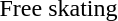<table>
<tr>
<td>Free skating<br></td>
<td></td>
<td></td>
<td></td>
</tr>
</table>
